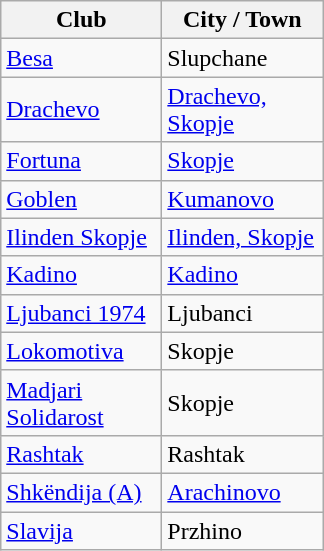<table class="wikitable sortable">
<tr>
<th width="100px">Club</th>
<th width="100px">City / Town</th>
</tr>
<tr>
<td><a href='#'>Besa</a></td>
<td>Slupchane</td>
</tr>
<tr>
<td><a href='#'>Drachevo</a></td>
<td><a href='#'>Drachevo, Skopje</a></td>
</tr>
<tr>
<td><a href='#'>Fortuna</a></td>
<td><a href='#'>Skopje</a></td>
</tr>
<tr>
<td><a href='#'>Goblen</a></td>
<td><a href='#'>Kumanovo</a></td>
</tr>
<tr>
<td><a href='#'>Ilinden Skopje</a></td>
<td><a href='#'>Ilinden, Skopje</a></td>
</tr>
<tr>
<td><a href='#'>Kadino</a></td>
<td><a href='#'>Kadino</a></td>
</tr>
<tr>
<td><a href='#'>Ljubanci 1974</a></td>
<td>Ljubanci</td>
</tr>
<tr>
<td><a href='#'>Lokomotiva</a></td>
<td>Skopje</td>
</tr>
<tr>
<td><a href='#'>Madjari Solidarost</a></td>
<td>Skopje</td>
</tr>
<tr>
<td><a href='#'>Rashtak</a></td>
<td>Rashtak</td>
</tr>
<tr>
<td><a href='#'>Shkëndija (A)</a></td>
<td><a href='#'>Arachinovo</a></td>
</tr>
<tr>
<td><a href='#'>Slavija</a></td>
<td>Przhino</td>
</tr>
</table>
